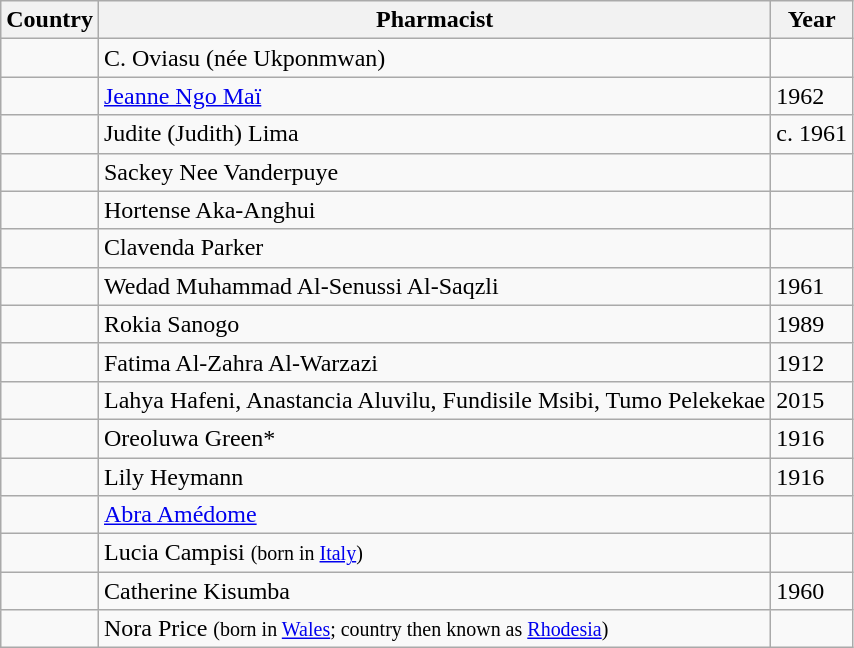<table class="wikitable">
<tr>
<th>Country</th>
<th>Pharmacist</th>
<th>Year</th>
</tr>
<tr>
<td></td>
<td>C. Oviasu (née Ukponmwan)</td>
<td></td>
</tr>
<tr>
<td></td>
<td><a href='#'>Jeanne Ngo Maï</a></td>
<td>1962</td>
</tr>
<tr>
<td></td>
<td>Judite (Judith) Lima</td>
<td>c. 1961</td>
</tr>
<tr>
<td></td>
<td>Sackey Nee Vanderpuye</td>
<td></td>
</tr>
<tr>
<td></td>
<td>Hortense Aka-Anghui</td>
<td></td>
</tr>
<tr>
<td></td>
<td>Clavenda Parker</td>
<td></td>
</tr>
<tr>
<td></td>
<td>Wedad Muhammad Al-Senussi Al-Saqzli</td>
<td>1961</td>
</tr>
<tr>
<td></td>
<td>Rokia Sanogo</td>
<td>1989</td>
</tr>
<tr>
<td></td>
<td>Fatima Al-Zahra Al-Warzazi</td>
<td>1912</td>
</tr>
<tr>
<td></td>
<td>Lahya Hafeni, Anastancia Aluvilu, Fundisile Msibi, Tumo Pelekekae</td>
<td>2015</td>
</tr>
<tr>
<td></td>
<td>Oreoluwa Green*</td>
<td>1916</td>
</tr>
<tr>
<td></td>
<td>Lily Heymann</td>
<td>1916</td>
</tr>
<tr>
<td></td>
<td><a href='#'>Abra Amédome</a></td>
<td></td>
</tr>
<tr>
<td></td>
<td>Lucia Campisi <small>(born in <a href='#'>Italy</a>)</small></td>
<td></td>
</tr>
<tr>
<td></td>
<td>Catherine Kisumba</td>
<td>1960</td>
</tr>
<tr>
<td></td>
<td>Nora Price <small>(born in <a href='#'>Wales</a>; country then known as <a href='#'>Rhodesia</a>)</small></td>
<td></td>
</tr>
</table>
